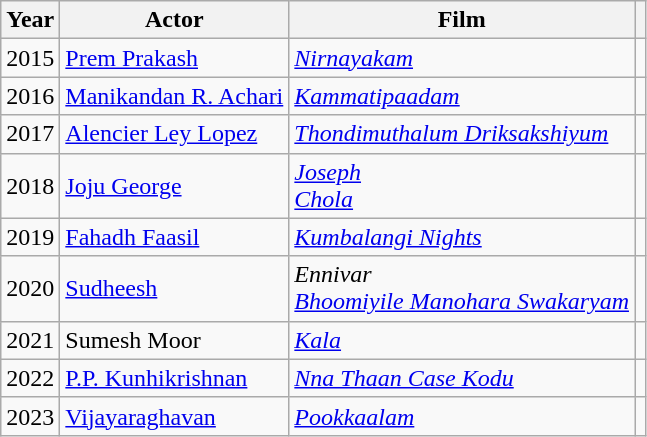<table class="wikitable sortable">
<tr>
<th>Year</th>
<th>Actor</th>
<th>Film</th>
<th class="unsortable"></th>
</tr>
<tr>
<td>2015</td>
<td><a href='#'>Prem Prakash</a></td>
<td><em><a href='#'>Nirnayakam</a></em></td>
<td></td>
</tr>
<tr>
<td>2016</td>
<td><a href='#'>Manikandan R. Achari</a></td>
<td><em><a href='#'>Kammatipaadam</a></em></td>
<td></td>
</tr>
<tr>
<td>2017</td>
<td><a href='#'>Alencier Ley Lopez</a></td>
<td><em><a href='#'>Thondimuthalum Driksakshiyum</a></em></td>
<td></td>
</tr>
<tr>
<td>2018</td>
<td><a href='#'>Joju George</a></td>
<td><em><a href='#'>Joseph</a></em><br> <em><a href='#'>Chola</a></em></td>
<td></td>
</tr>
<tr>
<td>2019</td>
<td><a href='#'>Fahadh Faasil</a></td>
<td><em><a href='#'>Kumbalangi Nights</a></em></td>
<td></td>
</tr>
<tr>
<td>2020</td>
<td><a href='#'>Sudheesh</a></td>
<td><em>Ennivar</em><br><em><a href='#'>Bhoomiyile Manohara Swakaryam</a></em></td>
<td></td>
</tr>
<tr>
<td>2021</td>
<td>Sumesh Moor</td>
<td><em><a href='#'>Kala</a></em></td>
<td></td>
</tr>
<tr>
<td>2022</td>
<td><a href='#'>P.P. Kunhikrishnan</a></td>
<td><em><a href='#'>Nna Thaan Case Kodu</a></em></td>
<td></td>
</tr>
<tr>
<td>2023</td>
<td><a href='#'>Vijayaraghavan</a></td>
<td><em><a href='#'>Pookkaalam</a></em></td>
<td></td>
</tr>
</table>
